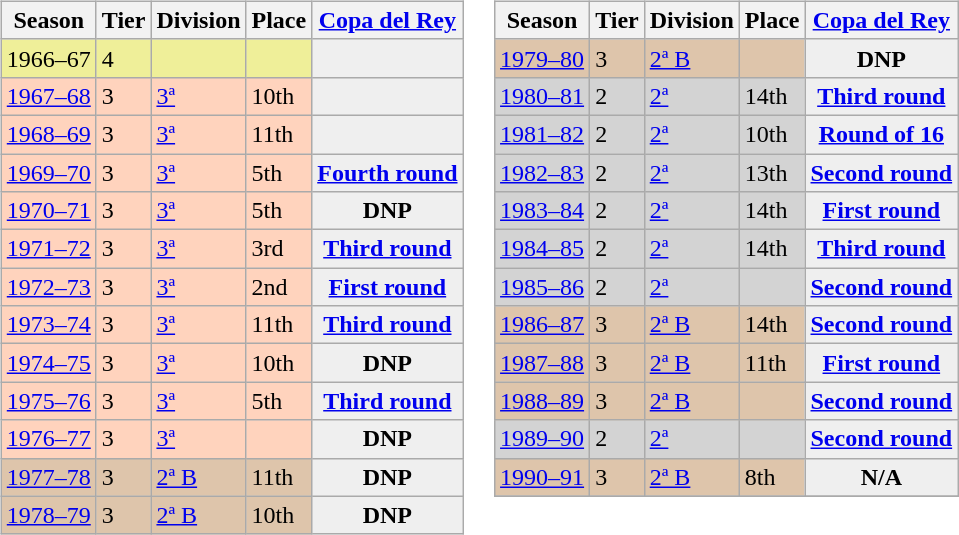<table>
<tr>
<td valign="top" width=0%><br><table class="wikitable">
<tr style="background:#f0f6fa;">
<th>Season</th>
<th>Tier</th>
<th>Division</th>
<th>Place</th>
<th><a href='#'>Copa del Rey</a></th>
</tr>
<tr>
<td style="background:#EFEF99;">1966–67</td>
<td style="background:#EFEF99;">4</td>
<td style="background:#EFEF99;"></td>
<td style="background:#EFEF99;"></td>
<th style="background:#efefef;"></th>
</tr>
<tr>
<td style="background:#FFD3BD;"><a href='#'>1967–68</a></td>
<td style="background:#FFD3BD;">3</td>
<td style="background:#FFD3BD;"><a href='#'>3ª</a></td>
<td style="background:#FFD3BD;">10th</td>
<th style="background:#efefef;"></th>
</tr>
<tr>
<td style="background:#FFD3BD;"><a href='#'>1968–69</a></td>
<td style="background:#FFD3BD;">3</td>
<td style="background:#FFD3BD;"><a href='#'>3ª</a></td>
<td style="background:#FFD3BD;">11th</td>
<th style="background:#efefef;"></th>
</tr>
<tr>
<td style="background:#FFD3BD;"><a href='#'>1969–70</a></td>
<td style="background:#FFD3BD;">3</td>
<td style="background:#FFD3BD;"><a href='#'>3ª</a></td>
<td style="background:#FFD3BD;">5th</td>
<th style="background:#efefef;"><a href='#'>Fourth round</a></th>
</tr>
<tr>
<td style="background:#FFD3BD;"><a href='#'>1970–71</a></td>
<td style="background:#FFD3BD;">3</td>
<td style="background:#FFD3BD;"><a href='#'>3ª</a></td>
<td style="background:#FFD3BD;">5th</td>
<th style="background:#efefef;">DNP</th>
</tr>
<tr>
<td style="background:#FFD3BD;"><a href='#'>1971–72</a></td>
<td style="background:#FFD3BD;">3</td>
<td style="background:#FFD3BD;"><a href='#'>3ª</a></td>
<td style="background:#FFD3BD;">3rd</td>
<th style="background:#efefef;"><a href='#'>Third round</a></th>
</tr>
<tr>
<td style="background:#FFD3BD;"><a href='#'>1972–73</a></td>
<td style="background:#FFD3BD;">3</td>
<td style="background:#FFD3BD;"><a href='#'>3ª</a></td>
<td style="background:#FFD3BD;">2nd</td>
<th style="background:#efefef;"><a href='#'>First round</a></th>
</tr>
<tr>
<td style="background:#FFD3BD;"><a href='#'>1973–74</a></td>
<td style="background:#FFD3BD;">3</td>
<td style="background:#FFD3BD;"><a href='#'>3ª</a></td>
<td style="background:#FFD3BD;">11th</td>
<th style="background:#efefef;"><a href='#'>Third round</a></th>
</tr>
<tr>
<td style="background:#FFD3BD;"><a href='#'>1974–75</a></td>
<td style="background:#FFD3BD;">3</td>
<td style="background:#FFD3BD;"><a href='#'>3ª</a></td>
<td style="background:#FFD3BD;">10th</td>
<th style="background:#efefef;">DNP</th>
</tr>
<tr>
<td style="background:#FFD3BD;"><a href='#'>1975–76</a></td>
<td style="background:#FFD3BD;">3</td>
<td style="background:#FFD3BD;"><a href='#'>3ª</a></td>
<td style="background:#FFD3BD;">5th</td>
<th style="background:#efefef;"><a href='#'>Third round</a></th>
</tr>
<tr>
<td style="background:#FFD3BD;"><a href='#'>1976–77</a></td>
<td style="background:#FFD3BD;">3</td>
<td style="background:#FFD3BD;"><a href='#'>3ª</a></td>
<td style="background:#FFD3BD;"></td>
<th style="background:#efefef;">DNP</th>
</tr>
<tr>
<td style="background:#DEC5AB;"><a href='#'>1977–78</a></td>
<td style="background:#DEC5AB;">3</td>
<td style="background:#DEC5AB;"><a href='#'>2ª B</a></td>
<td style="background:#DEC5AB;">11th</td>
<th style="background:#efefef;">DNP</th>
</tr>
<tr>
<td style="background:#DEC5AB;"><a href='#'>1978–79</a></td>
<td style="background:#DEC5AB;">3</td>
<td style="background:#DEC5AB;"><a href='#'>2ª B</a></td>
<td style="background:#DEC5AB;">10th</td>
<th style="background:#efefef;">DNP</th>
</tr>
</table>
</td>
<td valign="top" width=0%><br><table class="wikitable">
<tr style="background:#f0f6fa;">
<th>Season</th>
<th>Tier</th>
<th>Division</th>
<th>Place</th>
<th><a href='#'>Copa del Rey</a></th>
</tr>
<tr>
<td style="background:#DEC5AB;"><a href='#'>1979–80</a></td>
<td style="background:#DEC5AB;">3</td>
<td style="background:#DEC5AB;"><a href='#'>2ª B</a></td>
<td style="background:#DEC5AB;"></td>
<th style="background:#efefef;">DNP</th>
</tr>
<tr>
<td style="background:#D3D3D3;"><a href='#'>1980–81</a></td>
<td style="background:#D3D3D3;">2</td>
<td style="background:#D3D3D3;"><a href='#'>2ª</a></td>
<td style="background:#D3D3D3;">14th</td>
<th style="background:#efefef;"><a href='#'>Third round</a></th>
</tr>
<tr>
<td style="background:#D3D3D3;"><a href='#'>1981–82</a></td>
<td style="background:#D3D3D3;">2</td>
<td style="background:#D3D3D3;"><a href='#'>2ª</a></td>
<td style="background:#D3D3D3;">10th</td>
<th style="background:#efefef;"><a href='#'>Round of 16</a></th>
</tr>
<tr>
<td style="background:#D3D3D3;"><a href='#'>1982–83</a></td>
<td style="background:#D3D3D3;">2</td>
<td style="background:#D3D3D3;"><a href='#'>2ª</a></td>
<td style="background:#D3D3D3;">13th</td>
<th style="background:#efefef;"><a href='#'>Second round</a></th>
</tr>
<tr>
<td style="background:#D3D3D3;"><a href='#'>1983–84</a></td>
<td style="background:#D3D3D3;">2</td>
<td style="background:#D3D3D3;"><a href='#'>2ª</a></td>
<td style="background:#D3D3D3;">14th</td>
<th style="background:#efefef;"><a href='#'>First round</a></th>
</tr>
<tr>
<td style="background:#D3D3D3;"><a href='#'>1984–85</a></td>
<td style="background:#D3D3D3;">2</td>
<td style="background:#D3D3D3;"><a href='#'>2ª</a></td>
<td style="background:#D3D3D3;">14th</td>
<th style="background:#efefef;"><a href='#'>Third round</a></th>
</tr>
<tr>
<td style="background:#D3D3D3;"><a href='#'>1985–86</a></td>
<td style="background:#D3D3D3;">2</td>
<td style="background:#D3D3D3;"><a href='#'>2ª</a></td>
<td style="background:#D3D3D3;"></td>
<th style="background:#efefef;"><a href='#'>Second round</a></th>
</tr>
<tr>
<td style="background:#DEC5AB;"><a href='#'>1986–87</a></td>
<td style="background:#DEC5AB;">3</td>
<td style="background:#DEC5AB;"><a href='#'>2ª B</a></td>
<td style="background:#DEC5AB;">14th</td>
<th style="background:#efefef;"><a href='#'>Second round</a></th>
</tr>
<tr>
<td style="background:#DEC5AB;"><a href='#'>1987–88</a></td>
<td style="background:#DEC5AB;">3</td>
<td style="background:#DEC5AB;"><a href='#'>2ª B</a></td>
<td style="background:#DEC5AB;">11th</td>
<th style="background:#efefef;"><a href='#'>First round</a></th>
</tr>
<tr>
<td style="background:#DEC5AB;"><a href='#'>1988–89</a></td>
<td style="background:#DEC5AB;">3</td>
<td style="background:#DEC5AB;"><a href='#'>2ª B</a></td>
<td style="background:#DEC5AB;"></td>
<th style="background:#efefef;"><a href='#'>Second round</a></th>
</tr>
<tr>
<td style="background:#D3D3D3;"><a href='#'>1989–90</a></td>
<td style="background:#D3D3D3;">2</td>
<td style="background:#D3D3D3;"><a href='#'>2ª</a></td>
<td style="background:#D3D3D3;"></td>
<th style="background:#efefef;"><a href='#'>Second round</a></th>
</tr>
<tr>
<td style="background:#DEC5AB;"><a href='#'>1990–91</a></td>
<td style="background:#DEC5AB;">3</td>
<td style="background:#DEC5AB;"><a href='#'>2ª B</a></td>
<td style="background:#DEC5AB;">8th</td>
<th style="background:#efefef;">N/A</th>
</tr>
<tr>
</tr>
</table>
</td>
</tr>
</table>
